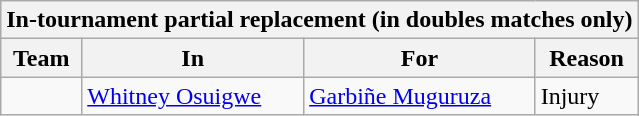<table class="wikitable">
<tr>
<th colspan=4>In-tournament partial replacement (in doubles matches only)</th>
</tr>
<tr>
<th>Team</th>
<th>In</th>
<th>For</th>
<th>Reason</th>
</tr>
<tr>
<td></td>
<td> <a href='#'>Whitney Osuigwe</a></td>
<td><a href='#'>Garbiñe Muguruza</a></td>
<td>Injury</td>
</tr>
</table>
